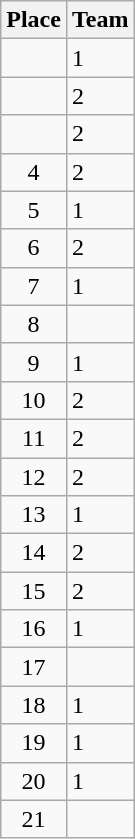<table class="wikitable">
<tr>
<th>Place</th>
<th>Team</th>
</tr>
<tr>
<td align=center></td>
<td> 1</td>
</tr>
<tr>
<td align=center></td>
<td> 2</td>
</tr>
<tr>
<td align=center></td>
<td> 2</td>
</tr>
<tr>
<td align=center>4</td>
<td> 2</td>
</tr>
<tr>
<td align=center>5</td>
<td> 1</td>
</tr>
<tr>
<td align=center>6</td>
<td> 2</td>
</tr>
<tr>
<td align=center>7</td>
<td> 1</td>
</tr>
<tr>
<td align=center>8</td>
<td></td>
</tr>
<tr>
<td align=center>9</td>
<td> 1</td>
</tr>
<tr>
<td align=center>10</td>
<td> 2</td>
</tr>
<tr>
<td align=center>11</td>
<td> 2</td>
</tr>
<tr>
<td align=center>12</td>
<td> 2</td>
</tr>
<tr>
<td align=center>13</td>
<td> 1</td>
</tr>
<tr>
<td align=center>14</td>
<td> 2</td>
</tr>
<tr>
<td align=center>15</td>
<td> 2</td>
</tr>
<tr>
<td align=center>16</td>
<td> 1</td>
</tr>
<tr>
<td align=center>17</td>
<td></td>
</tr>
<tr>
<td align=center>18</td>
<td> 1</td>
</tr>
<tr>
<td align=center>19</td>
<td> 1</td>
</tr>
<tr>
<td align=center>20</td>
<td> 1</td>
</tr>
<tr>
<td align=center>21</td>
<td></td>
</tr>
</table>
